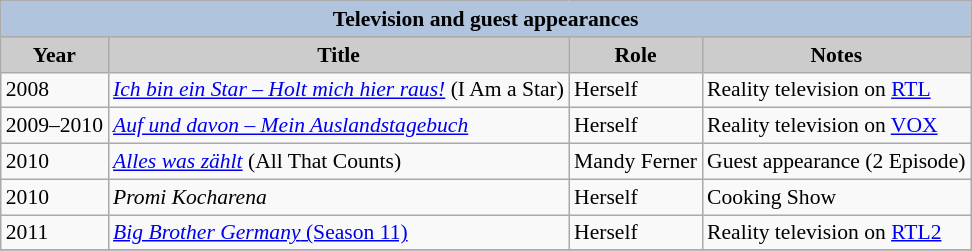<table class="wikitable" style="font-size:90%">
<tr style="text-align:center;">
<th colspan=4 style="background:#B0C4DE;">Television and guest appearances</th>
</tr>
<tr style="text-align:center;">
<th style="background:#ccc;">Year</th>
<th style="background:#ccc;">Title</th>
<th style="background:#ccc;">Role</th>
<th style="background:#ccc;">Notes</th>
</tr>
<tr>
<td>2008</td>
<td><em><a href='#'>Ich bin ein Star – Holt mich hier raus!</a></em> (I Am a Star)</td>
<td>Herself</td>
<td>Reality television on <a href='#'>RTL</a></td>
</tr>
<tr>
<td>2009–2010</td>
<td><em><a href='#'>Auf und davon – Mein Auslandstagebuch</a></em></td>
<td>Herself</td>
<td>Reality television on <a href='#'>VOX</a></td>
</tr>
<tr>
<td>2010</td>
<td><em><a href='#'>Alles was zählt</a></em> (All That Counts)</td>
<td>Mandy Ferner</td>
<td>Guest appearance (2 Episode)</td>
</tr>
<tr>
<td>2010</td>
<td><em>Promi Kocharena</em></td>
<td>Herself</td>
<td>Cooking Show</td>
</tr>
<tr>
<td>2011</td>
<td><a href='#'><em>Big Brother Germany</em> (Season 11)</a></td>
<td>Herself</td>
<td>Reality television on <a href='#'>RTL2</a></td>
</tr>
<tr>
</tr>
</table>
